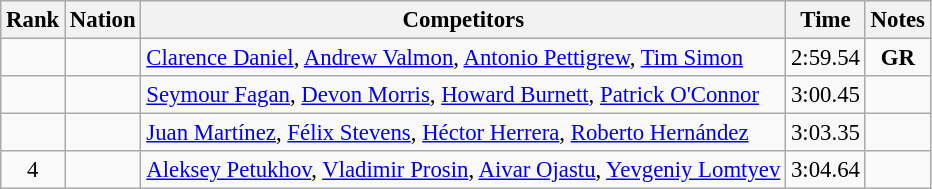<table class="wikitable sortable" style="text-align:center; font-size:95%">
<tr>
<th>Rank</th>
<th>Nation</th>
<th>Competitors</th>
<th>Time</th>
<th>Notes</th>
</tr>
<tr>
<td></td>
<td align=left></td>
<td align=left><a href='#'>Clarence Daniel</a>, <a href='#'>Andrew Valmon</a>, <a href='#'>Antonio Pettigrew</a>, <a href='#'>Tim Simon</a></td>
<td>2:59.54</td>
<td><strong>GR</strong></td>
</tr>
<tr>
<td></td>
<td align=left></td>
<td align=left><a href='#'>Seymour Fagan</a>, <a href='#'>Devon Morris</a>, <a href='#'>Howard Burnett</a>, <a href='#'>Patrick O'Connor</a></td>
<td>3:00.45</td>
<td></td>
</tr>
<tr>
<td></td>
<td align=left></td>
<td align=left><a href='#'>Juan Martínez</a>, <a href='#'>Félix Stevens</a>, <a href='#'>Héctor Herrera</a>, <a href='#'>Roberto Hernández</a></td>
<td>3:03.35</td>
<td></td>
</tr>
<tr>
<td>4</td>
<td align=left></td>
<td align=left><a href='#'>Aleksey Petukhov</a>, <a href='#'>Vladimir Prosin</a>, <a href='#'>Aivar Ojastu</a>, <a href='#'>Yevgeniy Lomtyev</a></td>
<td>3:04.64</td>
<td></td>
</tr>
</table>
